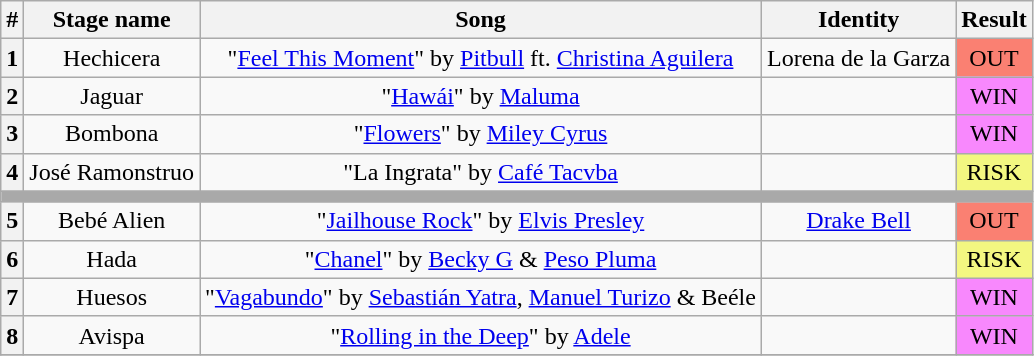<table class="wikitable plainrowheaders" style="text-align: center;">
<tr>
<th>#</th>
<th>Stage name</th>
<th>Song</th>
<th>Identity</th>
<th>Result</th>
</tr>
<tr>
<th>1</th>
<td>Hechicera</td>
<td>"<a href='#'>Feel This Moment</a>" by <a href='#'>Pitbull</a> ft. <a href='#'>Christina Aguilera</a></td>
<td>Lorena de la Garza</td>
<td bgcolor=salmon>OUT</td>
</tr>
<tr>
<th>2</th>
<td>Jaguar</td>
<td>"<a href='#'>Hawái</a>" by <a href='#'>Maluma</a></td>
<td></td>
<td bgcolor=#F888FD>WIN</td>
</tr>
<tr>
<th>3</th>
<td>Bombona</td>
<td>"<a href='#'>Flowers</a>" by <a href='#'>Miley Cyrus</a></td>
<td></td>
<td bgcolor=#F888FD>WIN</td>
</tr>
<tr>
<th>4</th>
<td>José Ramonstruo</td>
<td>"La Ingrata" by <a href='#'>Café Tacvba</a></td>
<td></td>
<td bgcolor=#F3F781>RISK</td>
</tr>
<tr>
<td colspan="5" style="background:darkgray"></td>
</tr>
<tr>
<th>5</th>
<td>Bebé Alien</td>
<td>"<a href='#'>Jailhouse Rock</a>" by <a href='#'>Elvis Presley</a></td>
<td><a href='#'>Drake Bell</a></td>
<td bgcolor=salmon>OUT</td>
</tr>
<tr>
<th>6</th>
<td>Hada</td>
<td>"<a href='#'>Chanel</a>" by <a href='#'>Becky G</a> & <a href='#'>Peso Pluma</a></td>
<td></td>
<td bgcolor=#F3F781>RISK</td>
</tr>
<tr>
<th>7</th>
<td>Huesos</td>
<td>"<a href='#'>Vagabundo</a>" by <a href='#'>Sebastián Yatra</a>, <a href='#'>Manuel Turizo</a> & Beéle</td>
<td></td>
<td bgcolor=#F888FD>WIN</td>
</tr>
<tr>
<th>8</th>
<td>Avispa</td>
<td>"<a href='#'>Rolling in the Deep</a>" by <a href='#'>Adele</a></td>
<td></td>
<td bgcolor=#F888FD>WIN</td>
</tr>
<tr>
</tr>
</table>
